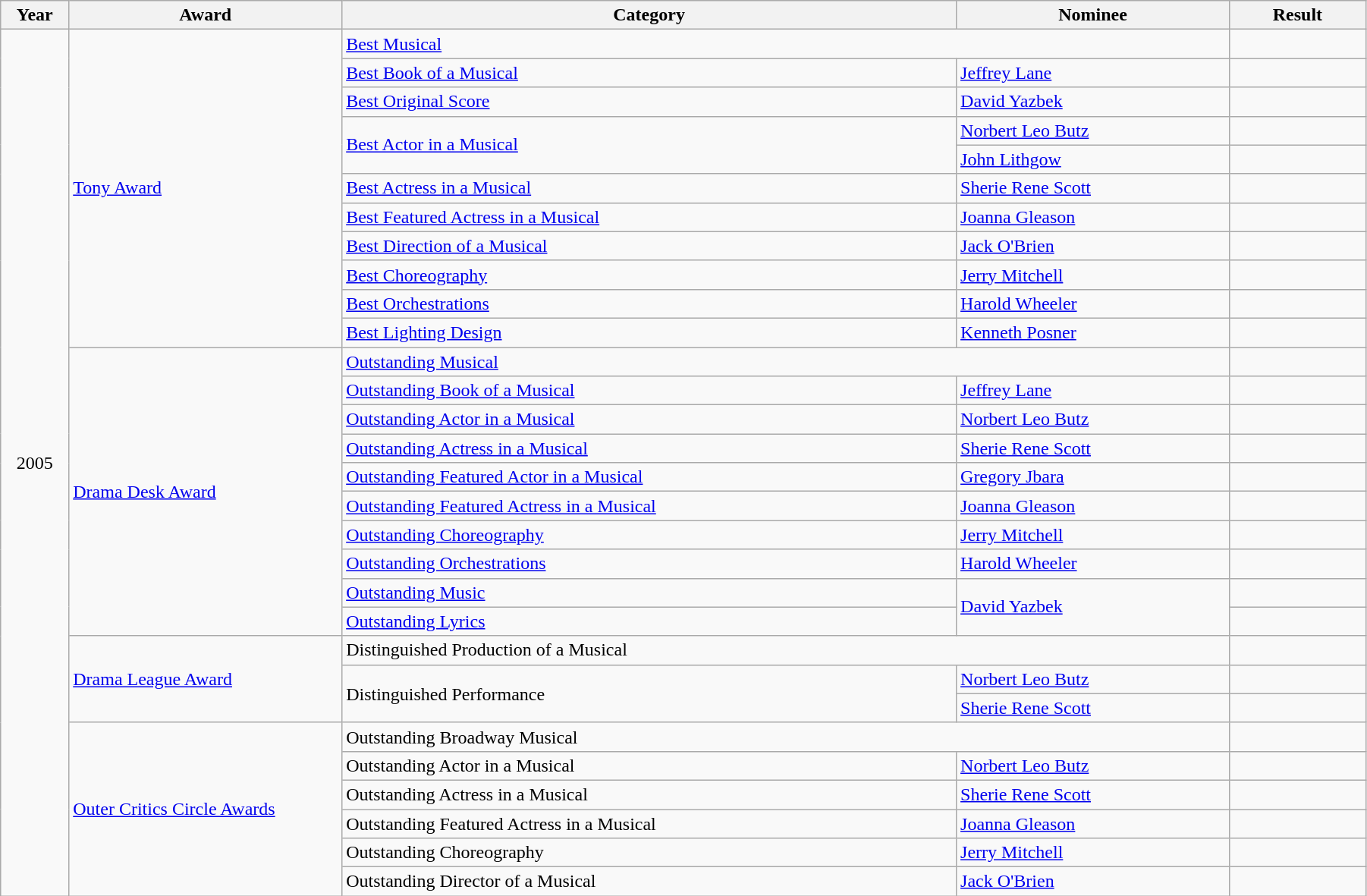<table class="wikitable" style="width:95%;">
<tr>
<th style="width:5%;">Year</th>
<th style="width:20%;">Award</th>
<th style="width:45%;">Category</th>
<th style="width:20%;">Nominee</th>
<th style="width:10%;">Result</th>
</tr>
<tr>
<td rowspan="30" style="text-align:center;">2005</td>
<td rowspan="11"><a href='#'>Tony Award</a></td>
<td colspan="2"><a href='#'>Best Musical</a></td>
<td></td>
</tr>
<tr>
<td><a href='#'>Best Book of a Musical</a></td>
<td><a href='#'>Jeffrey Lane</a></td>
<td></td>
</tr>
<tr>
<td><a href='#'>Best Original Score</a></td>
<td><a href='#'>David Yazbek</a></td>
<td></td>
</tr>
<tr>
<td rowspan="2"><a href='#'>Best Actor in a Musical</a></td>
<td><a href='#'>Norbert Leo Butz</a></td>
<td></td>
</tr>
<tr>
<td><a href='#'>John Lithgow</a></td>
<td></td>
</tr>
<tr>
<td><a href='#'>Best Actress in a Musical</a></td>
<td><a href='#'>Sherie Rene Scott</a></td>
<td></td>
</tr>
<tr>
<td><a href='#'>Best Featured Actress in a Musical</a></td>
<td><a href='#'>Joanna Gleason</a></td>
<td></td>
</tr>
<tr>
<td><a href='#'>Best Direction of a Musical</a></td>
<td><a href='#'>Jack O'Brien</a></td>
<td></td>
</tr>
<tr>
<td><a href='#'>Best Choreography</a></td>
<td><a href='#'>Jerry Mitchell</a></td>
<td></td>
</tr>
<tr>
<td><a href='#'>Best Orchestrations</a></td>
<td><a href='#'>Harold Wheeler</a></td>
<td></td>
</tr>
<tr>
<td><a href='#'>Best Lighting Design</a></td>
<td><a href='#'>Kenneth Posner</a></td>
<td></td>
</tr>
<tr>
<td rowspan="10"><a href='#'>Drama Desk Award</a></td>
<td colspan="2"><a href='#'>Outstanding Musical</a></td>
<td></td>
</tr>
<tr>
<td><a href='#'>Outstanding Book of a Musical</a></td>
<td><a href='#'>Jeffrey Lane</a></td>
<td></td>
</tr>
<tr>
<td><a href='#'>Outstanding Actor in a Musical</a></td>
<td><a href='#'>Norbert Leo Butz</a></td>
<td></td>
</tr>
<tr>
<td><a href='#'>Outstanding Actress in a Musical</a></td>
<td><a href='#'>Sherie Rene Scott</a></td>
<td></td>
</tr>
<tr>
<td><a href='#'>Outstanding Featured Actor in a Musical</a></td>
<td><a href='#'>Gregory Jbara</a></td>
<td></td>
</tr>
<tr>
<td><a href='#'>Outstanding Featured Actress in a Musical</a></td>
<td><a href='#'>Joanna Gleason</a></td>
<td></td>
</tr>
<tr>
<td><a href='#'>Outstanding Choreography</a></td>
<td><a href='#'>Jerry Mitchell</a></td>
<td></td>
</tr>
<tr>
<td><a href='#'>Outstanding Orchestrations</a></td>
<td><a href='#'>Harold Wheeler</a></td>
<td></td>
</tr>
<tr>
<td><a href='#'>Outstanding Music</a></td>
<td rowspan="2"><a href='#'>David Yazbek</a></td>
<td></td>
</tr>
<tr>
<td><a href='#'>Outstanding Lyrics</a></td>
<td></td>
</tr>
<tr>
<td rowspan="3"><a href='#'>Drama League Award</a></td>
<td colspan="2">Distinguished Production of a Musical</td>
<td></td>
</tr>
<tr>
<td rowspan="2">Distinguished Performance</td>
<td><a href='#'>Norbert Leo Butz</a></td>
<td></td>
</tr>
<tr>
<td><a href='#'>Sherie Rene Scott</a></td>
<td></td>
</tr>
<tr>
<td rowspan="6"><a href='#'>Outer Critics Circle Awards</a></td>
<td colspan="2">Outstanding Broadway Musical</td>
<td></td>
</tr>
<tr>
<td>Outstanding Actor in a Musical</td>
<td><a href='#'>Norbert Leo Butz</a></td>
<td></td>
</tr>
<tr>
<td>Outstanding Actress in a Musical</td>
<td><a href='#'>Sherie Rene Scott</a></td>
<td></td>
</tr>
<tr>
<td>Outstanding Featured Actress in a Musical</td>
<td><a href='#'>Joanna Gleason</a></td>
<td></td>
</tr>
<tr>
<td>Outstanding Choreography</td>
<td><a href='#'>Jerry Mitchell</a></td>
<td></td>
</tr>
<tr>
<td>Outstanding Director of a Musical</td>
<td><a href='#'>Jack O'Brien</a></td>
<td></td>
</tr>
</table>
